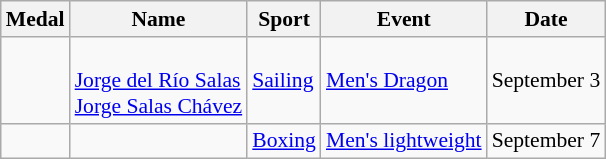<table class="wikitable sortable" style="font-size:90%">
<tr>
<th>Medal</th>
<th>Name</th>
<th>Sport</th>
<th>Event</th>
<th>Date</th>
</tr>
<tr>
<td></td>
<td><br><a href='#'>Jorge del Río Salas</a><br><a href='#'>Jorge Salas Chávez</a></td>
<td><a href='#'>Sailing</a></td>
<td><a href='#'>Men's Dragon</a></td>
<td>September 3</td>
</tr>
<tr>
<td></td>
<td></td>
<td><a href='#'>Boxing</a></td>
<td><a href='#'>Men's lightweight</a></td>
<td>September 7</td>
</tr>
</table>
